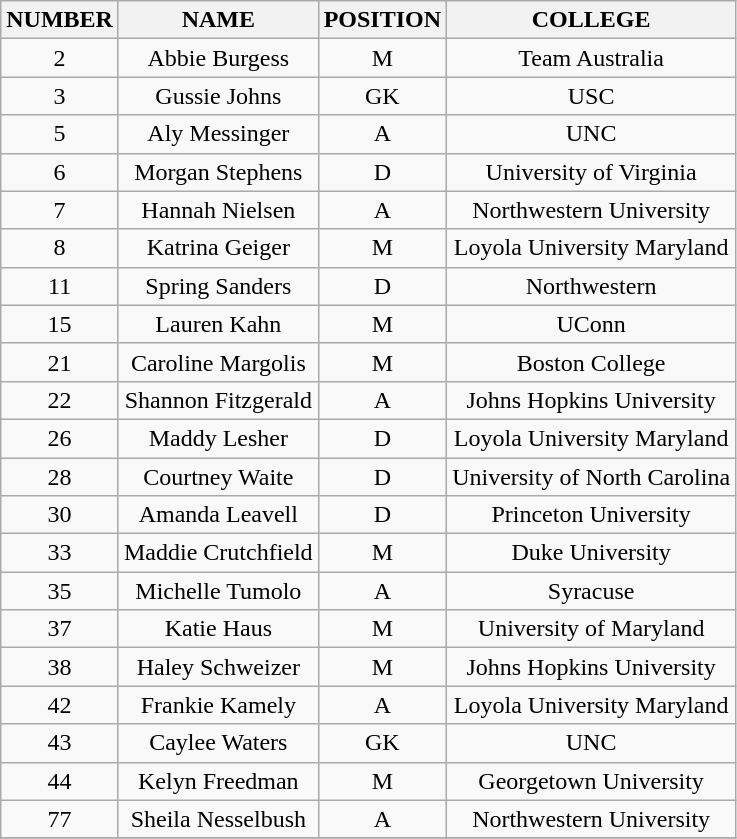<table class="wikitable" style="text-align:center;">
<tr>
<th>NUMBER</th>
<th>NAME</th>
<th>POSITION</th>
<th>COLLEGE</th>
</tr>
<tr>
<td>2</td>
<td>Abbie Burgess</td>
<td>M</td>
<td>Team Australia</td>
</tr>
<tr>
<td>3</td>
<td>Gussie Johns</td>
<td>GK</td>
<td>USC</td>
</tr>
<tr>
<td>5</td>
<td>Aly Messinger</td>
<td>A</td>
<td>UNC</td>
</tr>
<tr>
<td>6</td>
<td>Morgan Stephens</td>
<td>D</td>
<td>University of Virginia</td>
</tr>
<tr>
<td>7</td>
<td>Hannah Nielsen</td>
<td>A</td>
<td>Northwestern University</td>
</tr>
<tr>
<td>8</td>
<td>Katrina Geiger</td>
<td>M</td>
<td>Loyola University Maryland</td>
</tr>
<tr>
<td>11</td>
<td>Spring Sanders</td>
<td>D</td>
<td>Northwestern</td>
</tr>
<tr>
<td>15</td>
<td>Lauren Kahn</td>
<td>M</td>
<td>UConn</td>
</tr>
<tr>
<td>21</td>
<td>Caroline Margolis</td>
<td>M</td>
<td>Boston College</td>
</tr>
<tr>
<td>22</td>
<td>Shannon Fitzgerald</td>
<td>A</td>
<td>Johns Hopkins University</td>
</tr>
<tr>
<td>26</td>
<td>Maddy Lesher</td>
<td>D</td>
<td>Loyola University Maryland</td>
</tr>
<tr>
<td>28</td>
<td>Courtney Waite</td>
<td>D</td>
<td>University of North Carolina</td>
</tr>
<tr>
<td>30</td>
<td>Amanda Leavell</td>
<td>D</td>
<td>Princeton University</td>
</tr>
<tr>
<td>33</td>
<td>Maddie Crutchfield</td>
<td>M</td>
<td>Duke University</td>
</tr>
<tr>
<td>35</td>
<td>Michelle Tumolo</td>
<td>A</td>
<td>Syracuse</td>
</tr>
<tr>
<td>37</td>
<td>Katie Haus</td>
<td>M</td>
<td>University of Maryland</td>
</tr>
<tr>
<td>38</td>
<td>Haley Schweizer</td>
<td>M</td>
<td>Johns Hopkins University</td>
</tr>
<tr>
<td>42</td>
<td>Frankie Kamely</td>
<td>A</td>
<td>Loyola University Maryland</td>
</tr>
<tr>
<td>43</td>
<td>Caylee Waters</td>
<td>GK</td>
<td>UNC</td>
</tr>
<tr>
<td>44</td>
<td>Kelyn Freedman</td>
<td>M</td>
<td>Georgetown University</td>
</tr>
<tr>
<td>77</td>
<td>Sheila Nesselbush</td>
<td>A</td>
<td>Northwestern University</td>
</tr>
<tr>
</tr>
</table>
